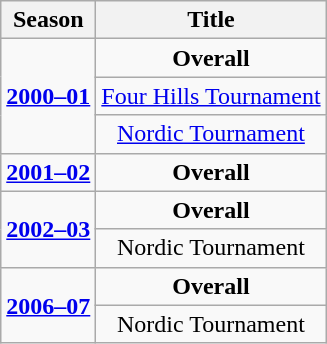<table class="wikitable">
<tr>
<th><strong>Season</strong></th>
<th><strong>Title</strong></th>
</tr>
<tr>
<td rowspan="3" style="text-align:center;"><strong><a href='#'>2000–01</a></strong></td>
<td align=center><strong>Overall</strong><br></td>
</tr>
<tr>
<td align=center><a href='#'>Four Hills Tournament</a></td>
</tr>
<tr>
<td align=center><a href='#'>Nordic Tournament</a></td>
</tr>
<tr>
<td style="text-align:center;"><strong><a href='#'>2001–02</a></strong></td>
<td align=center><strong>Overall</strong><br></td>
</tr>
<tr>
<td rowspan="2" style="text-align:center;"><strong><a href='#'>2002–03</a></strong></td>
<td align=center><strong>Overall</strong><br></td>
</tr>
<tr>
<td align=center>Nordic Tournament</td>
</tr>
<tr>
<td rowspan="2" style="text-align:center;"><strong><a href='#'>2006–07</a></strong></td>
<td align=center><strong>Overall</strong><br></td>
</tr>
<tr>
<td align=center>Nordic Tournament</td>
</tr>
</table>
